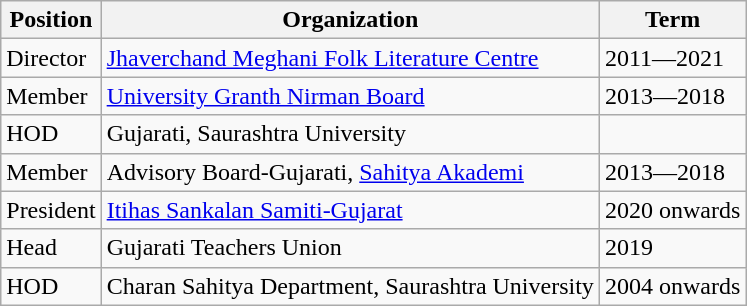<table class="wikitable">
<tr>
<th>Position</th>
<th>Organization</th>
<th>Term</th>
</tr>
<tr>
<td>Director</td>
<td><a href='#'>Jhaverchand Meghani Folk Literature Centre</a></td>
<td>2011—2021</td>
</tr>
<tr>
<td>Member</td>
<td><a href='#'>University Granth Nirman Board</a></td>
<td>2013—2018</td>
</tr>
<tr>
<td>HOD</td>
<td>Gujarati, Saurashtra University</td>
<td></td>
</tr>
<tr>
<td>Member</td>
<td>Advisory Board-Gujarati, <a href='#'>Sahitya Akademi</a></td>
<td>2013—2018</td>
</tr>
<tr>
<td>President</td>
<td><a href='#'>Itihas Sankalan Samiti-Gujarat</a></td>
<td>2020 onwards</td>
</tr>
<tr>
<td>Head</td>
<td>Gujarati Teachers Union</td>
<td>2019</td>
</tr>
<tr>
<td>HOD</td>
<td>Charan Sahitya Department, Saurashtra University</td>
<td>2004 onwards</td>
</tr>
</table>
